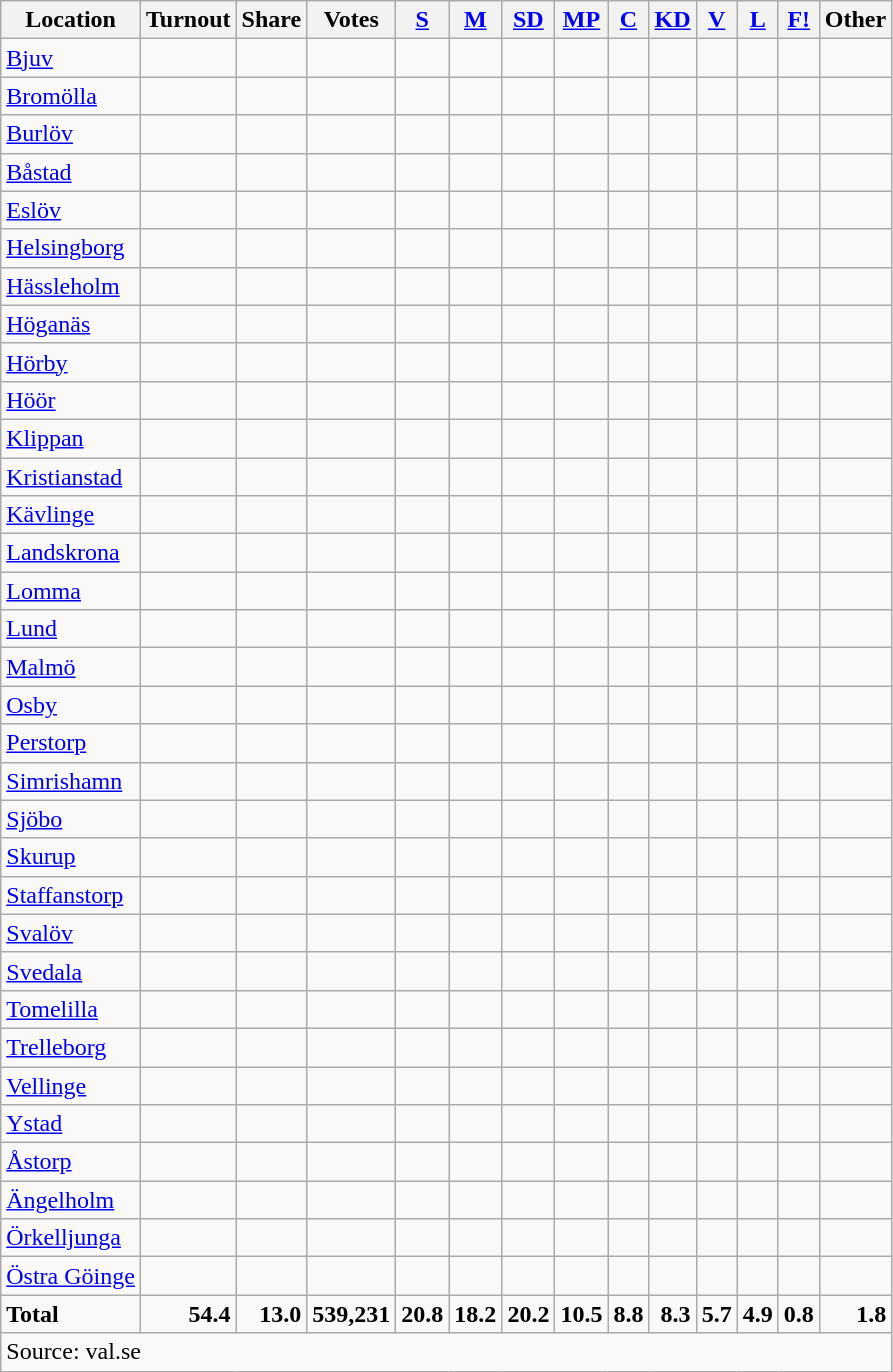<table class="wikitable sortable" style=text-align:right>
<tr>
<th>Location</th>
<th>Turnout</th>
<th>Share</th>
<th>Votes</th>
<th><a href='#'>S</a></th>
<th><a href='#'>M</a></th>
<th><a href='#'>SD</a></th>
<th><a href='#'>MP</a></th>
<th><a href='#'>C</a></th>
<th><a href='#'>KD</a></th>
<th><a href='#'>V</a></th>
<th><a href='#'>L</a></th>
<th><a href='#'>F!</a></th>
<th>Other</th>
</tr>
<tr>
<td align=left><a href='#'>Bjuv</a></td>
<td></td>
<td></td>
<td></td>
<td></td>
<td></td>
<td></td>
<td></td>
<td></td>
<td></td>
<td></td>
<td></td>
<td></td>
<td></td>
</tr>
<tr>
<td align=left><a href='#'>Bromölla</a></td>
<td></td>
<td></td>
<td></td>
<td></td>
<td></td>
<td></td>
<td></td>
<td></td>
<td></td>
<td></td>
<td></td>
<td></td>
<td></td>
</tr>
<tr>
<td align=left><a href='#'>Burlöv</a></td>
<td></td>
<td></td>
<td></td>
<td></td>
<td></td>
<td></td>
<td></td>
<td></td>
<td></td>
<td></td>
<td></td>
<td></td>
<td></td>
</tr>
<tr>
<td align=left><a href='#'>Båstad</a></td>
<td></td>
<td></td>
<td></td>
<td></td>
<td></td>
<td></td>
<td></td>
<td></td>
<td></td>
<td></td>
<td></td>
<td></td>
<td></td>
</tr>
<tr>
<td align=left><a href='#'>Eslöv</a></td>
<td></td>
<td></td>
<td></td>
<td></td>
<td></td>
<td></td>
<td></td>
<td></td>
<td></td>
<td></td>
<td></td>
<td></td>
<td></td>
</tr>
<tr>
<td align=left><a href='#'>Helsingborg</a></td>
<td></td>
<td></td>
<td></td>
<td></td>
<td></td>
<td></td>
<td></td>
<td></td>
<td></td>
<td></td>
<td></td>
<td></td>
<td></td>
</tr>
<tr>
<td align=left><a href='#'>Hässleholm</a></td>
<td></td>
<td></td>
<td></td>
<td></td>
<td></td>
<td></td>
<td></td>
<td></td>
<td></td>
<td></td>
<td></td>
<td></td>
<td></td>
</tr>
<tr>
<td align=left><a href='#'>Höganäs</a></td>
<td></td>
<td></td>
<td></td>
<td></td>
<td></td>
<td></td>
<td></td>
<td></td>
<td></td>
<td></td>
<td></td>
<td></td>
<td></td>
</tr>
<tr>
<td align=left><a href='#'>Hörby</a></td>
<td></td>
<td></td>
<td></td>
<td></td>
<td></td>
<td></td>
<td></td>
<td></td>
<td></td>
<td></td>
<td></td>
<td></td>
<td></td>
</tr>
<tr>
<td align=left><a href='#'>Höör</a></td>
<td></td>
<td></td>
<td></td>
<td></td>
<td></td>
<td></td>
<td></td>
<td></td>
<td></td>
<td></td>
<td></td>
<td></td>
<td></td>
</tr>
<tr>
<td align=left><a href='#'>Klippan</a></td>
<td></td>
<td></td>
<td></td>
<td></td>
<td></td>
<td></td>
<td></td>
<td></td>
<td></td>
<td></td>
<td></td>
<td></td>
<td></td>
</tr>
<tr>
<td align=left><a href='#'>Kristianstad</a></td>
<td></td>
<td></td>
<td></td>
<td></td>
<td></td>
<td></td>
<td></td>
<td></td>
<td></td>
<td></td>
<td></td>
<td></td>
<td></td>
</tr>
<tr>
<td align=left><a href='#'>Kävlinge</a></td>
<td></td>
<td></td>
<td></td>
<td></td>
<td></td>
<td></td>
<td></td>
<td></td>
<td></td>
<td></td>
<td></td>
<td></td>
<td></td>
</tr>
<tr>
<td align=left><a href='#'>Landskrona</a></td>
<td></td>
<td></td>
<td></td>
<td></td>
<td></td>
<td></td>
<td></td>
<td></td>
<td></td>
<td></td>
<td></td>
<td></td>
<td></td>
</tr>
<tr>
<td align=left><a href='#'>Lomma</a></td>
<td></td>
<td></td>
<td></td>
<td></td>
<td></td>
<td></td>
<td></td>
<td></td>
<td></td>
<td></td>
<td></td>
<td></td>
<td></td>
</tr>
<tr>
<td align=left><a href='#'>Lund</a></td>
<td></td>
<td></td>
<td></td>
<td></td>
<td></td>
<td></td>
<td></td>
<td></td>
<td></td>
<td></td>
<td></td>
<td></td>
<td></td>
</tr>
<tr>
<td align=left><a href='#'>Malmö</a></td>
<td></td>
<td></td>
<td></td>
<td></td>
<td></td>
<td></td>
<td></td>
<td></td>
<td></td>
<td></td>
<td></td>
<td></td>
<td></td>
</tr>
<tr>
<td align=left><a href='#'>Osby</a></td>
<td></td>
<td></td>
<td></td>
<td></td>
<td></td>
<td></td>
<td></td>
<td></td>
<td></td>
<td></td>
<td></td>
<td></td>
<td></td>
</tr>
<tr>
<td align=left><a href='#'>Perstorp</a></td>
<td></td>
<td></td>
<td></td>
<td></td>
<td></td>
<td></td>
<td></td>
<td></td>
<td></td>
<td></td>
<td></td>
<td></td>
<td></td>
</tr>
<tr>
<td align=left><a href='#'>Simrishamn</a></td>
<td></td>
<td></td>
<td></td>
<td></td>
<td></td>
<td></td>
<td></td>
<td></td>
<td></td>
<td></td>
<td></td>
<td></td>
<td></td>
</tr>
<tr>
<td align=left><a href='#'>Sjöbo</a></td>
<td></td>
<td></td>
<td></td>
<td></td>
<td></td>
<td></td>
<td></td>
<td></td>
<td></td>
<td></td>
<td></td>
<td></td>
<td></td>
</tr>
<tr>
<td align=left><a href='#'>Skurup</a></td>
<td></td>
<td></td>
<td></td>
<td></td>
<td></td>
<td></td>
<td></td>
<td></td>
<td></td>
<td></td>
<td></td>
<td></td>
<td></td>
</tr>
<tr>
<td align=left><a href='#'>Staffanstorp</a></td>
<td></td>
<td></td>
<td></td>
<td></td>
<td></td>
<td></td>
<td></td>
<td></td>
<td></td>
<td></td>
<td></td>
<td></td>
<td></td>
</tr>
<tr>
<td align=left><a href='#'>Svalöv</a></td>
<td></td>
<td></td>
<td></td>
<td></td>
<td></td>
<td></td>
<td></td>
<td></td>
<td></td>
<td></td>
<td></td>
<td></td>
<td></td>
</tr>
<tr>
<td align=left><a href='#'>Svedala</a></td>
<td></td>
<td></td>
<td></td>
<td></td>
<td></td>
<td></td>
<td></td>
<td></td>
<td></td>
<td></td>
<td></td>
<td></td>
<td></td>
</tr>
<tr>
<td align=left><a href='#'>Tomelilla</a></td>
<td></td>
<td></td>
<td></td>
<td></td>
<td></td>
<td></td>
<td></td>
<td></td>
<td></td>
<td></td>
<td></td>
<td></td>
<td></td>
</tr>
<tr>
<td align=left><a href='#'>Trelleborg</a></td>
<td></td>
<td></td>
<td></td>
<td></td>
<td></td>
<td></td>
<td></td>
<td></td>
<td></td>
<td></td>
<td></td>
<td></td>
<td></td>
</tr>
<tr>
<td align=left><a href='#'>Vellinge</a></td>
<td></td>
<td></td>
<td></td>
<td></td>
<td></td>
<td></td>
<td></td>
<td></td>
<td></td>
<td></td>
<td></td>
<td></td>
<td></td>
</tr>
<tr>
<td align=left><a href='#'>Ystad</a></td>
<td></td>
<td></td>
<td></td>
<td></td>
<td></td>
<td></td>
<td></td>
<td></td>
<td></td>
<td></td>
<td></td>
<td></td>
<td></td>
</tr>
<tr>
<td align=left><a href='#'>Åstorp</a></td>
<td></td>
<td></td>
<td></td>
<td></td>
<td></td>
<td></td>
<td></td>
<td></td>
<td></td>
<td></td>
<td></td>
<td></td>
<td></td>
</tr>
<tr>
<td align=left><a href='#'>Ängelholm</a></td>
<td></td>
<td></td>
<td></td>
<td></td>
<td></td>
<td></td>
<td></td>
<td></td>
<td></td>
<td></td>
<td></td>
<td></td>
<td></td>
</tr>
<tr>
<td align=left><a href='#'>Örkelljunga</a></td>
<td></td>
<td></td>
<td></td>
<td></td>
<td></td>
<td></td>
<td></td>
<td></td>
<td></td>
<td></td>
<td></td>
<td></td>
<td></td>
</tr>
<tr>
<td align=left><a href='#'>Östra Göinge</a></td>
<td></td>
<td></td>
<td></td>
<td></td>
<td></td>
<td></td>
<td></td>
<td></td>
<td></td>
<td></td>
<td></td>
<td></td>
<td></td>
</tr>
<tr>
<td align=left><strong>Total</strong></td>
<td><strong>54.4</strong></td>
<td><strong>13.0</strong></td>
<td><strong>539,231</strong></td>
<td><strong>20.8</strong></td>
<td><strong>18.2</strong></td>
<td><strong>20.2</strong></td>
<td><strong>10.5</strong></td>
<td><strong>8.8</strong></td>
<td><strong>8.3</strong></td>
<td><strong>5.7</strong></td>
<td><strong>4.9</strong></td>
<td><strong>0.8</strong></td>
<td><strong>1.8</strong></td>
</tr>
<tr>
<td align=left colspan=14>Source: val.se </td>
</tr>
</table>
